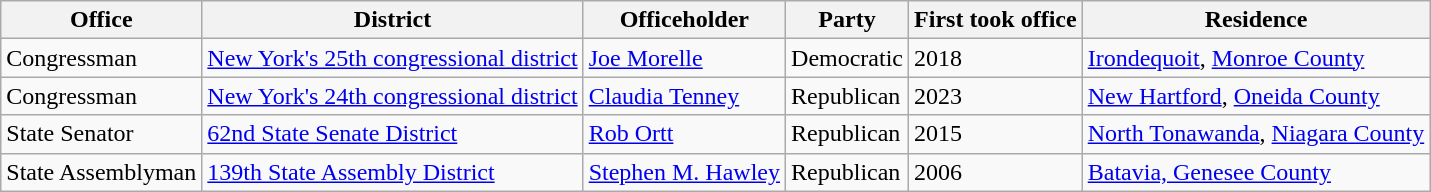<table class="wikitable sortable">
<tr>
<th>Office</th>
<th>District</th>
<th>Officeholder</th>
<th>Party</th>
<th>First took office</th>
<th>Residence</th>
</tr>
<tr>
<td>Congressman</td>
<td><a href='#'>New York's 25th congressional district</a></td>
<td><a href='#'>Joe Morelle</a></td>
<td>Democratic</td>
<td>2018</td>
<td><a href='#'>Irondequoit</a>, <a href='#'>Monroe County</a></td>
</tr>
<tr>
<td>Congressman</td>
<td><a href='#'>New York's 24th congressional district</a></td>
<td><a href='#'>Claudia Tenney</a></td>
<td>Republican</td>
<td>2023</td>
<td><a href='#'>New Hartford</a>, <a href='#'>Oneida County</a></td>
</tr>
<tr>
<td>State Senator</td>
<td><a href='#'>62nd State Senate District</a></td>
<td><a href='#'>Rob Ortt</a></td>
<td>Republican</td>
<td>2015</td>
<td><a href='#'>North Tonawanda</a>, <a href='#'>Niagara County</a></td>
</tr>
<tr>
<td>State Assemblyman</td>
<td><a href='#'>139th State Assembly District</a></td>
<td><a href='#'>Stephen M. Hawley</a></td>
<td>Republican</td>
<td>2006</td>
<td><a href='#'>Batavia, Genesee County</a></td>
</tr>
</table>
